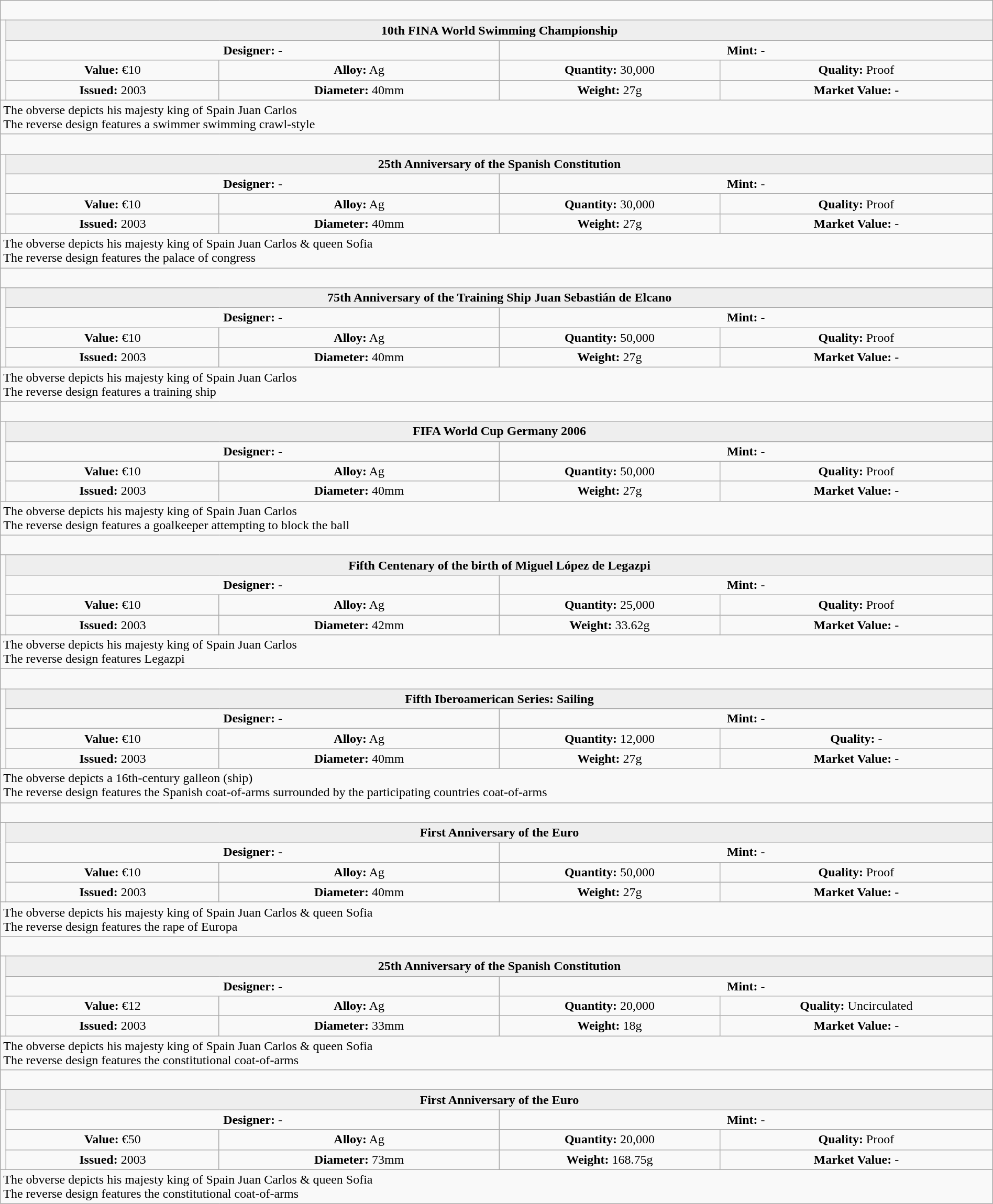<table class="wikitable" style="width:100%;">
<tr>
<td colspan="5" style="text-align:left;"> </td>
</tr>
<tr>
<td rowspan="4" style="text-align:center;"></td>
<th colspan="4"  style="text-align:center; background:#eee;">10th FINA World Swimming Championship</th>
</tr>
<tr style="text-align:center;">
<td colspan="2"  style="width:50%; "><strong>Designer:</strong> -</td>
<td colspan="2"  style="width:50%; "><strong>Mint:</strong> -</td>
</tr>
<tr>
<td align=center><strong>Value:</strong> €10</td>
<td align=center><strong>Alloy:</strong> Ag</td>
<td align=center><strong>Quantity:</strong> 30,000</td>
<td align=center><strong>Quality:</strong> Proof</td>
</tr>
<tr>
<td align=center><strong>Issued:</strong> 2003</td>
<td align=center><strong>Diameter:</strong> 40mm</td>
<td align=center><strong>Weight:</strong> 27g</td>
<td align=center><strong>Market Value:</strong> -</td>
</tr>
<tr>
<td colspan="5" style="text-align:left;">The obverse depicts his majesty king of Spain Juan Carlos<br>The reverse design features a swimmer swimming crawl-style</td>
</tr>
<tr>
<td colspan="5" style="text-align:left;"> </td>
</tr>
<tr>
<td rowspan="4" style="text-align:center;"></td>
<th colspan="4"  style="text-align:center; background:#eee;">25th Anniversary of the Spanish Constitution</th>
</tr>
<tr style="text-align:center;">
<td colspan="2"  style="width:50%; "><strong>Designer:</strong> -</td>
<td colspan="2"  style="width:50%; "><strong>Mint:</strong> -</td>
</tr>
<tr>
<td align=center><strong>Value:</strong> €10</td>
<td align=center><strong>Alloy:</strong> Ag</td>
<td align=center><strong>Quantity:</strong> 30,000</td>
<td align=center><strong>Quality:</strong> Proof</td>
</tr>
<tr>
<td align=center><strong>Issued:</strong> 2003</td>
<td align=center><strong>Diameter:</strong> 40mm</td>
<td align=center><strong>Weight:</strong> 27g</td>
<td align=center><strong>Market Value:</strong> -</td>
</tr>
<tr>
<td colspan="5" style="text-align:left;">The obverse depicts his majesty king of Spain Juan Carlos & queen Sofia<br>The reverse design features the palace of congress</td>
</tr>
<tr>
<td colspan="5" style="text-align:left;"> </td>
</tr>
<tr>
<td rowspan="4" style="text-align:center;"></td>
<th colspan="4"  style="text-align:center; background:#eee;">75th Anniversary of the Training Ship Juan Sebastián de Elcano</th>
</tr>
<tr style="text-align:center;">
<td colspan="2"  style="width:50%; "><strong>Designer:</strong> -</td>
<td colspan="2"  style="width:50%; "><strong>Mint:</strong> -</td>
</tr>
<tr>
<td align=center><strong>Value:</strong> €10</td>
<td align=center><strong>Alloy:</strong> Ag</td>
<td align=center><strong>Quantity:</strong> 50,000</td>
<td align=center><strong>Quality:</strong> Proof</td>
</tr>
<tr>
<td align=center><strong>Issued:</strong> 2003</td>
<td align=center><strong>Diameter:</strong> 40mm</td>
<td align=center><strong>Weight:</strong> 27g</td>
<td align=center><strong>Market Value:</strong> -</td>
</tr>
<tr>
<td colspan="5" style="text-align:left;">The obverse depicts his majesty king of Spain Juan Carlos<br>The reverse design features a training ship</td>
</tr>
<tr>
<td colspan="5" style="text-align:left;"> </td>
</tr>
<tr>
<td rowspan="4" style="text-align:center;"></td>
<th colspan="4"  style="text-align:center; background:#eee;">FIFA World Cup Germany 2006</th>
</tr>
<tr style="text-align:center;">
<td colspan="2"  style="width:50%; "><strong>Designer:</strong> -</td>
<td colspan="2"  style="width:50%; "><strong>Mint:</strong> -</td>
</tr>
<tr>
<td align=center><strong>Value:</strong> €10</td>
<td align=center><strong>Alloy:</strong> Ag</td>
<td align=center><strong>Quantity:</strong> 50,000</td>
<td align=center><strong>Quality:</strong> Proof</td>
</tr>
<tr>
<td align=center><strong>Issued:</strong> 2003</td>
<td align=center><strong>Diameter:</strong> 40mm</td>
<td align=center><strong>Weight:</strong> 27g</td>
<td align=center><strong>Market Value:</strong> -</td>
</tr>
<tr>
<td colspan="5" style="text-align:left;">The obverse depicts his majesty king of Spain Juan Carlos<br>The reverse design features a goalkeeper attempting to block the ball</td>
</tr>
<tr>
<td colspan="5" style="text-align:left;"> </td>
</tr>
<tr>
<td rowspan="4" style="text-align:center;"></td>
<th colspan="4"  style="text-align:center; background:#eee;">Fifth Centenary of the birth of Miguel López de Legazpi</th>
</tr>
<tr style="text-align:center;">
<td colspan="2"  style="width:50%; "><strong>Designer:</strong> -</td>
<td colspan="2"  style="width:50%; "><strong>Mint:</strong> -</td>
</tr>
<tr>
<td align=center><strong>Value:</strong> €10</td>
<td align=center><strong>Alloy:</strong> Ag</td>
<td align=center><strong>Quantity:</strong> 25,000</td>
<td align=center><strong>Quality:</strong> Proof</td>
</tr>
<tr>
<td align=center><strong>Issued:</strong> 2003</td>
<td align=center><strong>Diameter:</strong> 42mm</td>
<td align=center><strong>Weight:</strong> 33.62g</td>
<td align=center><strong>Market Value:</strong> -</td>
</tr>
<tr>
<td colspan="5" style="text-align:left;">The obverse depicts his majesty king of Spain Juan Carlos<br>The reverse design features Legazpi</td>
</tr>
<tr>
<td colspan="5" style="text-align:left;"> </td>
</tr>
<tr>
<td rowspan="4" style="text-align:center;"></td>
<th colspan="4"  style="text-align:center; background:#eee;">Fifth Iberoamerican Series: Sailing</th>
</tr>
<tr style="text-align:center;">
<td colspan="2"  style="width:50%; "><strong>Designer:</strong> -</td>
<td colspan="2"  style="width:50%; "><strong>Mint:</strong> -</td>
</tr>
<tr>
<td align=center><strong>Value:</strong> €10</td>
<td align=center><strong>Alloy:</strong> Ag</td>
<td align=center><strong>Quantity:</strong> 12,000</td>
<td align=center><strong>Quality:</strong> -</td>
</tr>
<tr>
<td align=center><strong>Issued:</strong> 2003</td>
<td align=center><strong>Diameter:</strong> 40mm</td>
<td align=center><strong>Weight:</strong> 27g</td>
<td align=center><strong>Market Value:</strong> -</td>
</tr>
<tr>
<td colspan="5" style="text-align:left;">The obverse depicts a 16th-century galleon (ship)<br>The reverse design features the Spanish coat-of-arms surrounded by the participating countries coat-of-arms</td>
</tr>
<tr>
<td colspan="5" style="text-align:left;"> </td>
</tr>
<tr>
<td rowspan="4" style="text-align:center;"></td>
<th colspan="4"  style="text-align:center; background:#eee;">First Anniversary of the Euro</th>
</tr>
<tr style="text-align:center;">
<td colspan="2"  style="width:50%; "><strong>Designer:</strong> -</td>
<td colspan="2"  style="width:50%; "><strong>Mint:</strong> -</td>
</tr>
<tr>
<td align=center><strong>Value:</strong> €10</td>
<td align=center><strong>Alloy:</strong> Ag</td>
<td align=center><strong>Quantity:</strong> 50,000</td>
<td align=center><strong>Quality:</strong> Proof</td>
</tr>
<tr>
<td align=center><strong>Issued:</strong> 2003</td>
<td align=center><strong>Diameter:</strong> 40mm</td>
<td align=center><strong>Weight:</strong> 27g</td>
<td align=center><strong>Market Value:</strong> -</td>
</tr>
<tr>
<td colspan="5" style="text-align:left;">The obverse depicts his majesty king of Spain Juan Carlos & queen Sofia<br>The reverse design features the rape of Europa</td>
</tr>
<tr>
<td colspan="5" style="text-align:left;"> </td>
</tr>
<tr>
<td rowspan="4" style="text-align:center;"></td>
<th colspan="4"  style="text-align:center; background:#eee;">25th Anniversary of the Spanish Constitution</th>
</tr>
<tr style="text-align:center;">
<td colspan="2"  style="width:50%; "><strong>Designer:</strong> -</td>
<td colspan="2"  style="width:50%; "><strong>Mint:</strong> -</td>
</tr>
<tr>
<td align=center><strong>Value:</strong> €12</td>
<td align=center><strong>Alloy:</strong> Ag</td>
<td align=center><strong>Quantity:</strong> 20,000</td>
<td align=center><strong>Quality:</strong> Uncirculated</td>
</tr>
<tr>
<td align=center><strong>Issued:</strong> 2003</td>
<td align=center><strong>Diameter:</strong> 33mm</td>
<td align=center><strong>Weight:</strong> 18g</td>
<td align=center><strong>Market Value:</strong> -</td>
</tr>
<tr>
<td colspan="5" style="text-align:left;">The obverse depicts his majesty king of Spain Juan Carlos & queen Sofia<br>The reverse design features the constitutional coat-of-arms</td>
</tr>
<tr>
<td colspan="5" style="text-align:left;"> </td>
</tr>
<tr>
<td rowspan="4" style="text-align:center;"></td>
<th colspan="4"  style="text-align:center; background:#eee;">First Anniversary of the Euro</th>
</tr>
<tr style="text-align:center;">
<td colspan="2"  style="width:50%; "><strong>Designer:</strong> -</td>
<td colspan="2"  style="width:50%; "><strong>Mint:</strong> -</td>
</tr>
<tr>
<td align=center><strong>Value:</strong> €50</td>
<td align=center><strong>Alloy:</strong> Ag</td>
<td align=center><strong>Quantity:</strong> 20,000</td>
<td align=center><strong>Quality:</strong> Proof</td>
</tr>
<tr>
<td align=center><strong>Issued:</strong> 2003</td>
<td align=center><strong>Diameter:</strong> 73mm</td>
<td align=center><strong>Weight:</strong> 168.75g</td>
<td align=center><strong>Market Value:</strong> -</td>
</tr>
<tr>
<td colspan="5" style="text-align:left;">The obverse depicts his majesty king of Spain Juan Carlos & queen Sofia<br>The reverse design features the constitutional coat-of-arms</td>
</tr>
</table>
